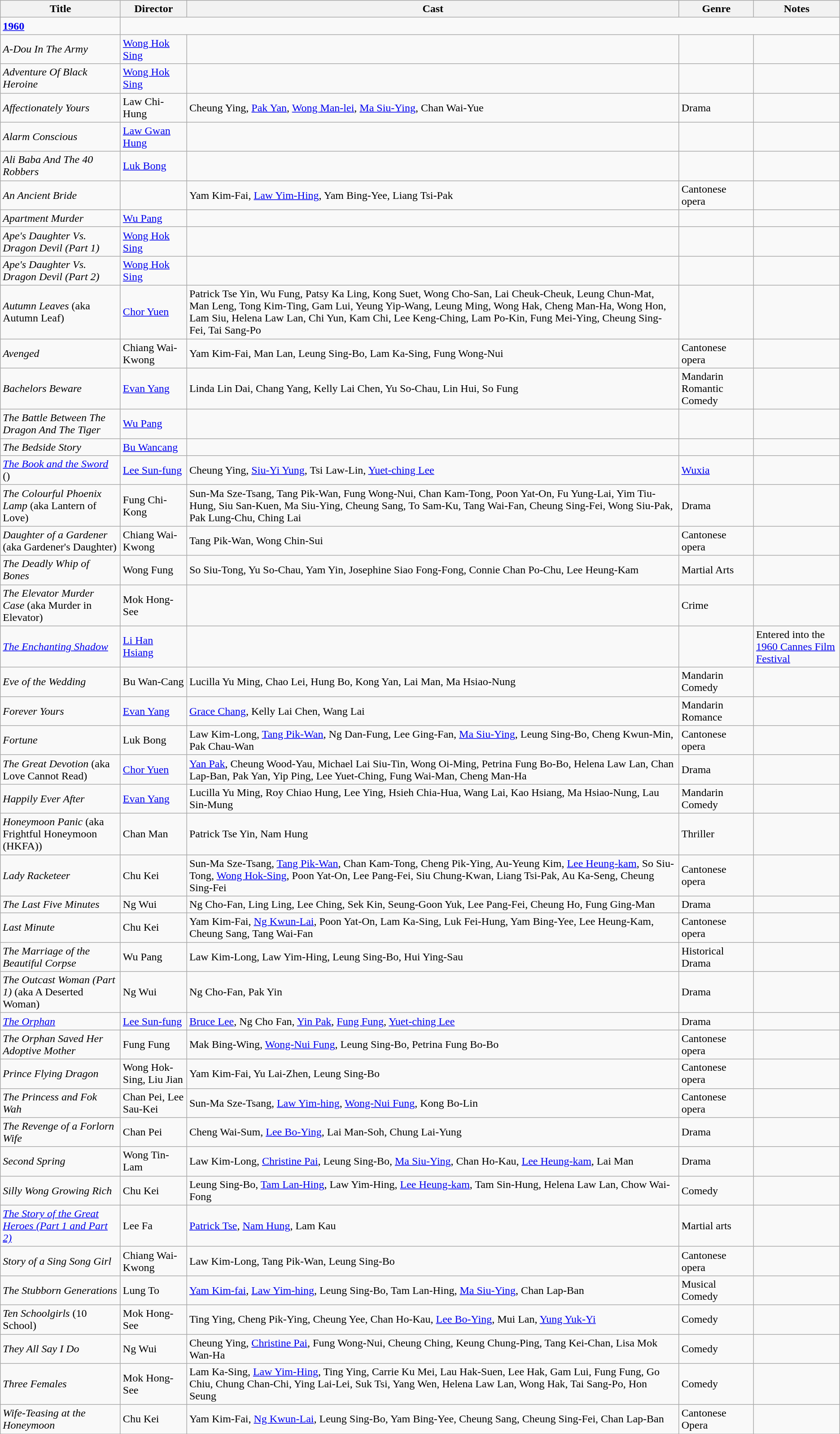<table class="wikitable sortable">
<tr>
<th>Title</th>
<th>Director</th>
<th>Cast</th>
<th>Genre</th>
<th>Notes</th>
</tr>
<tr>
<td><strong><a href='#'>1960</a></strong></td>
</tr>
<tr>
<td><em>A-Dou In The Army</em></td>
<td><a href='#'>Wong Hok Sing</a></td>
<td></td>
<td></td>
<td></td>
</tr>
<tr>
<td><em>Adventure Of Black Heroine</em></td>
<td><a href='#'>Wong Hok Sing</a></td>
<td></td>
<td></td>
<td></td>
</tr>
<tr>
<td><em>Affectionately Yours</em></td>
<td>Law Chi-Hung</td>
<td>Cheung Ying, <a href='#'>Pak Yan</a>, <a href='#'>Wong Man-lei</a>, <a href='#'>Ma Siu-Ying</a>, Chan Wai-Yue</td>
<td>Drama</td>
<td></td>
</tr>
<tr>
<td><em>Alarm Conscious</em></td>
<td><a href='#'>Law Gwan Hung</a></td>
<td></td>
<td></td>
<td></td>
</tr>
<tr>
<td><em>Ali Baba And The 40 Robbers</em></td>
<td><a href='#'>Luk Bong</a></td>
<td></td>
<td></td>
<td></td>
</tr>
<tr>
<td><em>An Ancient Bride</em></td>
<td></td>
<td>Yam Kim-Fai, <a href='#'>Law Yim-Hing</a>, Yam Bing-Yee, Liang Tsi-Pak</td>
<td>Cantonese opera</td>
<td></td>
</tr>
<tr>
<td><em>Apartment Murder</em></td>
<td><a href='#'>Wu Pang</a></td>
<td></td>
<td></td>
<td></td>
</tr>
<tr>
<td><em>Ape's Daughter Vs. Dragon Devil (Part 1)</em></td>
<td><a href='#'>Wong Hok Sing</a></td>
<td></td>
<td></td>
<td></td>
</tr>
<tr>
<td><em>Ape's Daughter Vs. Dragon Devil (Part 2)</em></td>
<td><a href='#'>Wong Hok Sing</a></td>
<td></td>
<td></td>
<td></td>
</tr>
<tr>
<td><em>Autumn Leaves</em> (aka Autumn Leaf)</td>
<td><a href='#'>Chor Yuen</a></td>
<td>Patrick Tse Yin, Wu Fung, Patsy Ka Ling, Kong Suet, Wong Cho-San, Lai Cheuk-Cheuk, Leung Chun-Mat, Man Leng, Tong Kim-Ting, Gam Lui, Yeung Yip-Wang, Leung Ming, Wong Hak, Cheng Man-Ha,	Wong Hon, Lam Siu, Helena Law Lan, Chi Yun, Kam Chi, Lee Keng-Ching, Lam Po-Kin, Fung Mei-Ying, Cheung Sing-Fei, Tai Sang-Po</td>
<td></td>
<td></td>
</tr>
<tr>
<td><em>Avenged</em></td>
<td>Chiang Wai-Kwong</td>
<td>Yam Kim-Fai, Man Lan, Leung Sing-Bo, Lam Ka-Sing, Fung Wong-Nui</td>
<td>Cantonese opera</td>
<td></td>
</tr>
<tr>
<td><em>Bachelors Beware</em></td>
<td><a href='#'>Evan Yang</a></td>
<td>Linda Lin Dai, Chang Yang, Kelly Lai Chen, Yu So-Chau, Lin Hui, So Fung</td>
<td>Mandarin Romantic Comedy</td>
<td></td>
</tr>
<tr>
<td><em>The Battle Between The Dragon And The Tiger</em></td>
<td><a href='#'>Wu Pang</a></td>
<td></td>
<td></td>
<td></td>
</tr>
<tr>
<td><em>The Bedside Story</em></td>
<td><a href='#'>Bu Wancang</a></td>
<td></td>
<td></td>
<td></td>
</tr>
<tr>
<td><em><a href='#'>The Book and the Sword</a></em> ()</td>
<td><a href='#'>Lee Sun-fung</a></td>
<td>Cheung Ying, <a href='#'>Siu-Yi Yung</a>, Tsi Law-Lin, <a href='#'>Yuet-ching Lee</a></td>
<td><a href='#'>Wuxia</a></td>
<td></td>
</tr>
<tr>
<td><em>The Colourful Phoenix Lamp</em> (aka Lantern of Love)</td>
<td>Fung Chi-Kong</td>
<td>Sun-Ma Sze-Tsang, Tang Pik-Wan, Fung Wong-Nui, Chan Kam-Tong, Poon Yat-On, Fu Yung-Lai, Yim Tiu-Hung, Siu San-Kuen, Ma Siu-Ying, Cheung Sang, To Sam-Ku, Tang Wai-Fan, Cheung Sing-Fei, Wong Siu-Pak, Pak Lung-Chu, Ching Lai</td>
<td>Drama</td>
<td></td>
</tr>
<tr>
<td><em>Daughter of a Gardener</em> (aka Gardener's Daughter)</td>
<td>Chiang Wai-Kwong</td>
<td>Tang Pik-Wan, Wong Chin-Sui</td>
<td>Cantonese opera</td>
<td></td>
</tr>
<tr>
<td><em>The Deadly Whip of Bones</em></td>
<td>Wong Fung</td>
<td>So Siu-Tong, Yu So-Chau, Yam Yin, Josephine Siao Fong-Fong, Connie Chan Po-Chu, Lee Heung-Kam</td>
<td>Martial Arts</td>
<td></td>
</tr>
<tr>
<td><em>The Elevator Murder Case</em> (aka Murder in Elevator)</td>
<td>Mok Hong-See</td>
<td></td>
<td>Crime</td>
<td></td>
</tr>
<tr>
<td><em><a href='#'>The Enchanting Shadow</a></em></td>
<td><a href='#'>Li Han Hsiang</a></td>
<td></td>
<td></td>
<td>Entered into the <a href='#'>1960 Cannes Film Festival</a></td>
</tr>
<tr>
<td><em>Eve of the Wedding</em></td>
<td>Bu Wan-Cang</td>
<td>Lucilla Yu Ming, Chao Lei, Hung Bo, Kong Yan, Lai Man, Ma Hsiao-Nung</td>
<td>Mandarin Comedy</td>
<td></td>
</tr>
<tr>
<td><em>Forever Yours</em></td>
<td><a href='#'>Evan Yang</a></td>
<td><a href='#'>Grace Chang</a>, Kelly Lai Chen, Wang Lai</td>
<td>Mandarin Romance</td>
<td></td>
</tr>
<tr>
<td><em>Fortune</em></td>
<td>Luk Bong</td>
<td>Law Kim-Long, <a href='#'>Tang Pik-Wan</a>, Ng Dan-Fung, Lee Ging-Fan, <a href='#'>Ma Siu-Ying</a>, Leung Sing-Bo, Cheng Kwun-Min, Pak Chau-Wan</td>
<td>Cantonese opera</td>
<td></td>
</tr>
<tr>
<td><em>The Great Devotion</em> (aka Love Cannot Read)</td>
<td><a href='#'>Chor Yuen</a></td>
<td><a href='#'>Yan Pak</a>, Cheung Wood-Yau, Michael Lai Siu-Tin, Wong Oi-Ming, Petrina Fung Bo-Bo, Helena Law Lan, Chan Lap-Ban, Pak Yan, Yip Ping, Lee Yuet-Ching, Fung Wai-Man, Cheng Man-Ha</td>
<td>Drama</td>
<td></td>
</tr>
<tr>
<td><em>Happily Ever After</em></td>
<td><a href='#'>Evan Yang</a></td>
<td>Lucilla Yu Ming, Roy Chiao Hung, Lee Ying, Hsieh Chia-Hua, Wang Lai, Kao Hsiang, Ma Hsiao-Nung, Lau Sin-Mung</td>
<td>Mandarin Comedy</td>
<td></td>
</tr>
<tr>
<td><em>Honeymoon Panic</em> (aka Frightful Honeymoon (HKFA))</td>
<td>Chan Man</td>
<td>Patrick Tse Yin, Nam Hung</td>
<td>Thriller</td>
<td></td>
</tr>
<tr>
<td><em>Lady Racketeer</em></td>
<td>Chu Kei</td>
<td>Sun-Ma Sze-Tsang, <a href='#'>Tang Pik-Wan</a>, Chan Kam-Tong, Cheng Pik-Ying, Au-Yeung Kim, <a href='#'>Lee Heung-kam</a>, So Siu-Tong, <a href='#'>Wong Hok-Sing</a>, Poon Yat-On, Lee Pang-Fei, Siu Chung-Kwan, Liang Tsi-Pak, Au Ka-Seng, Cheung Sing-Fei</td>
<td>Cantonese opera</td>
<td></td>
</tr>
<tr>
<td><em>The Last Five Minutes</em></td>
<td>Ng Wui</td>
<td>Ng Cho-Fan, Ling Ling, Lee Ching, Sek Kin, Seung-Goon Yuk, Lee Pang-Fei, Cheung Ho, Fung Ging-Man</td>
<td>Drama</td>
<td></td>
</tr>
<tr>
<td><em>Last Minute</em></td>
<td>Chu Kei</td>
<td>Yam Kim-Fai, <a href='#'>Ng Kwun-Lai</a>, Poon Yat-On, Lam Ka-Sing, Luk Fei-Hung, Yam Bing-Yee, Lee Heung-Kam, Cheung Sang, Tang Wai-Fan</td>
<td>Cantonese opera</td>
<td></td>
</tr>
<tr>
<td><em>The Marriage of the Beautiful Corpse</em></td>
<td>Wu Pang</td>
<td>Law Kim-Long, Law Yim-Hing, Leung Sing-Bo, Hui Ying-Sau</td>
<td>Historical Drama</td>
<td></td>
</tr>
<tr>
<td><em>The Outcast Woman (Part 1)</em> (aka A Deserted Woman)</td>
<td>Ng Wui</td>
<td>Ng Cho-Fan, Pak Yin</td>
<td>Drama</td>
<td></td>
</tr>
<tr>
<td><em><a href='#'>The Orphan</a></em></td>
<td><a href='#'>Lee Sun-fung</a></td>
<td><a href='#'>Bruce Lee</a>, Ng Cho Fan, <a href='#'>Yin Pak</a>, <a href='#'>Fung Fung</a>, <a href='#'>Yuet-ching Lee</a></td>
<td>Drama</td>
<td></td>
</tr>
<tr>
<td><em>The Orphan Saved Her Adoptive Mother</em></td>
<td>Fung Fung</td>
<td>Mak Bing-Wing, <a href='#'>Wong-Nui Fung</a>, Leung Sing-Bo, Petrina Fung Bo-Bo</td>
<td>Cantonese opera</td>
<td></td>
</tr>
<tr>
<td><em>Prince Flying Dragon</em></td>
<td>Wong Hok-Sing, Liu Jian</td>
<td>Yam Kim-Fai, Yu Lai-Zhen, Leung Sing-Bo</td>
<td>Cantonese opera</td>
<td></td>
</tr>
<tr>
<td><em>The Princess and Fok Wah</em></td>
<td>Chan Pei, Lee Sau-Kei</td>
<td>Sun-Ma Sze-Tsang, <a href='#'>Law Yim-hing</a>, <a href='#'>Wong-Nui Fung</a>, Kong Bo-Lin</td>
<td>Cantonese opera</td>
<td></td>
</tr>
<tr>
<td><em>The Revenge of a Forlorn Wife</em></td>
<td>Chan Pei</td>
<td>Cheng Wai-Sum, <a href='#'>Lee Bo-Ying</a>, Lai Man-Soh, Chung Lai-Yung</td>
<td>Drama</td>
<td></td>
</tr>
<tr>
<td><em>Second Spring</em></td>
<td>Wong Tin-Lam</td>
<td>Law Kim-Long, <a href='#'>Christine Pai</a>, Leung Sing-Bo, <a href='#'>Ma Siu-Ying</a>, Chan Ho-Kau, <a href='#'>Lee Heung-kam</a>, Lai Man</td>
<td>Drama</td>
<td></td>
</tr>
<tr>
<td><em>Silly Wong Growing Rich</em></td>
<td>Chu Kei</td>
<td>Leung Sing-Bo, <a href='#'>Tam Lan-Hing</a>, Law Yim-Hing, <a href='#'>Lee Heung-kam</a>, Tam Sin-Hung, Helena Law Lan, Chow Wai-Fong</td>
<td>Comedy</td>
<td></td>
</tr>
<tr>
<td><em> <a href='#'>The Story of the Great Heroes (Part 1 and Part 2)</a></em></td>
<td>Lee Fa</td>
<td><a href='#'>Patrick Tse</a>, <a href='#'>Nam Hung</a>, Lam Kau</td>
<td>Martial arts</td>
<td></td>
</tr>
<tr>
<td><em>Story of a Sing Song Girl</em></td>
<td>Chiang Wai-Kwong</td>
<td>Law Kim-Long, Tang Pik-Wan, Leung Sing-Bo</td>
<td>Cantonese opera</td>
<td></td>
</tr>
<tr>
<td><em>The Stubborn Generations</em></td>
<td>Lung To</td>
<td><a href='#'>Yam Kim-fai</a>, <a href='#'>Law Yim-hing</a>, Leung Sing-Bo, Tam Lan-Hing, <a href='#'>Ma Siu-Ying</a>, Chan Lap-Ban</td>
<td>Musical Comedy</td>
<td></td>
</tr>
<tr>
<td><em>Ten Schoolgirls</em> (10 School)</td>
<td>Mok Hong-See</td>
<td>Ting Ying, Cheng Pik-Ying, Cheung Yee, Chan Ho-Kau, <a href='#'>Lee Bo-Ying</a>, Mui Lan, <a href='#'>Yung Yuk-Yi</a></td>
<td>Comedy</td>
<td></td>
</tr>
<tr>
<td><em>They All Say I Do</em></td>
<td>Ng Wui</td>
<td>Cheung Ying, <a href='#'>Christine Pai</a>, Fung Wong-Nui, Cheung Ching, Keung Chung-Ping, Tang Kei-Chan, Lisa Mok Wan-Ha</td>
<td>Comedy</td>
<td></td>
</tr>
<tr>
<td><em>Three Females</em></td>
<td>Mok Hong-See</td>
<td>Lam Ka-Sing, <a href='#'>Law Yim-Hing</a>, Ting Ying, Carrie Ku Mei, Lau Hak-Suen, Lee Hak, Gam Lui, Fung Fung, Go Chiu, Chung Chan-Chi, Ying Lai-Lei, Suk Tsi, Yang Wen, Helena Law Lan, Wong Hak, Tai Sang-Po, Hon Seung</td>
<td>Comedy</td>
<td></td>
</tr>
<tr>
<td><em>Wife-Teasing at the Honeymoon</em></td>
<td>Chu Kei</td>
<td>Yam Kim-Fai, <a href='#'>Ng Kwun-Lai</a>, Leung Sing-Bo, Yam Bing-Yee, Cheung Sang, Cheung Sing-Fei, Chan Lap-Ban</td>
<td>Cantonese Opera</td>
<td></td>
</tr>
<tr>
</tr>
</table>
